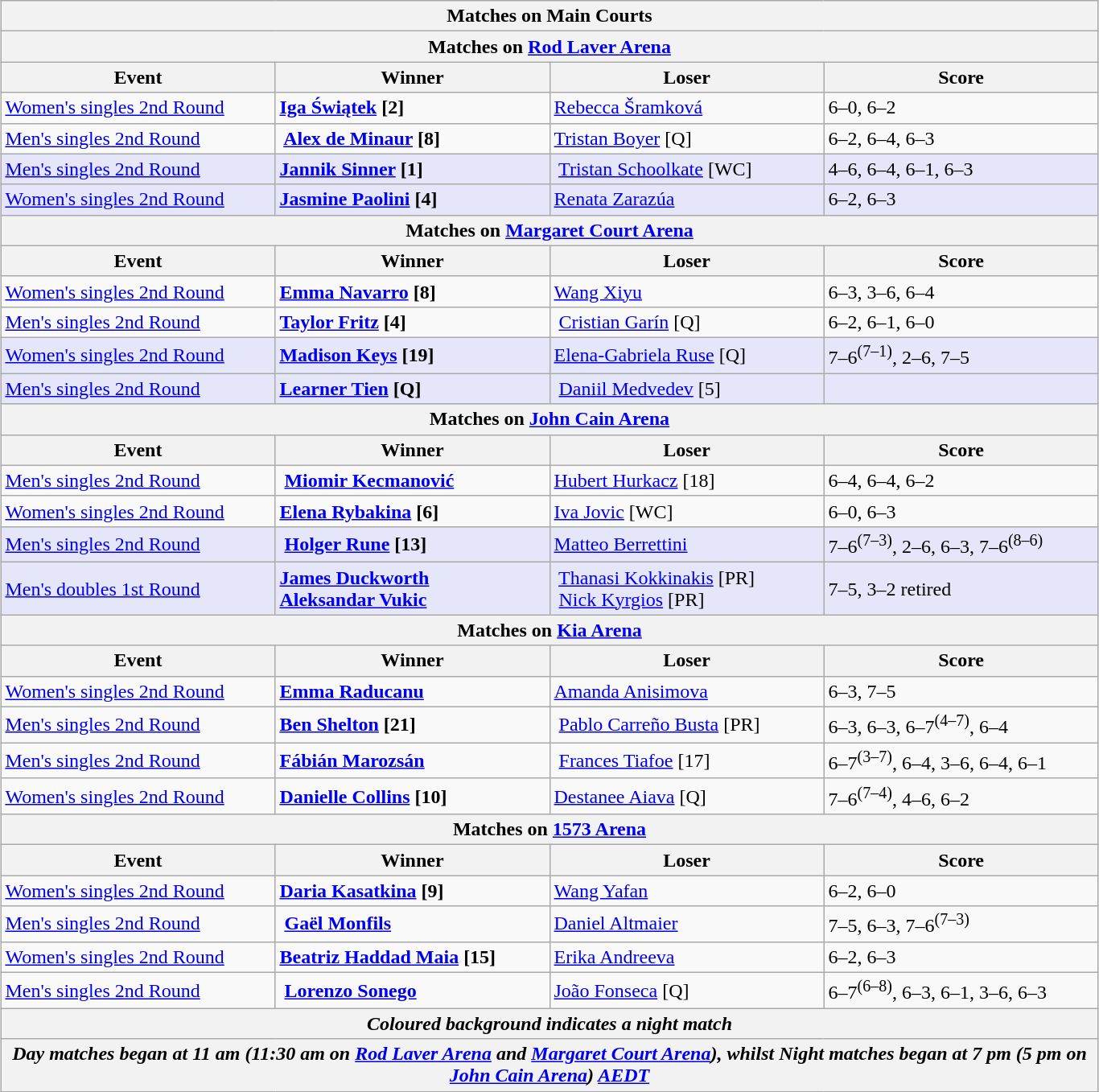<table class="wikitable collapsible uncollapsed" style="margin:auto;">
<tr>
<th colspan=4><strong>Matches on Main Courts</strong></th>
</tr>
<tr>
<th colspan=4><strong>Matches on <a href='#'>Rod Laver Arena</a></strong></th>
</tr>
<tr>
<th style="width:220px;">Event</th>
<th style="width:220px;">Winner</th>
<th style="width:220px;">Loser</th>
<th style="width:220px;">Score</th>
</tr>
<tr>
<td><a href='#'>Women's singles 2nd Round</a></td>
<td><strong> <a href='#'>Iga Świątek</a> [2]</strong></td>
<td> <a href='#'>Rebecca Šramková</a></td>
<td>6–0, 6–2</td>
</tr>
<tr>
<td><a href='#'>Men's singles 2nd Round</a></td>
<td><strong> <a href='#'>Alex de Minaur</a> [8]</strong></td>
<td> <a href='#'>Tristan Boyer</a> [Q]</td>
<td>6–2, 6–4, 6–3</td>
</tr>
<tr bgcolor=lavender>
<td><a href='#'>Men's singles 2nd Round</a></td>
<td><strong> <a href='#'>Jannik Sinner</a> [1]</strong></td>
<td> <a href='#'>Tristan Schoolkate</a> [WC]</td>
<td>4–6, 6–4, 6–1, 6–3</td>
</tr>
<tr bgcolor=lavender>
<td><a href='#'>Women's singles 2nd Round</a></td>
<td><strong> <a href='#'>Jasmine Paolini</a> [4]</strong></td>
<td> <a href='#'>Renata Zarazúa</a></td>
<td>6–2, 6–3</td>
</tr>
<tr>
<th colspan=4><strong>Matches on <a href='#'>Margaret Court Arena</a></strong></th>
</tr>
<tr>
<th style="width:220px;">Event</th>
<th style="width:220px;">Winner</th>
<th style="width:220px;">Loser</th>
<th style="width:220px;">Score</th>
</tr>
<tr>
<td><a href='#'>Women's singles 2nd Round</a></td>
<td><strong> <a href='#'>Emma Navarro</a> [8]</strong></td>
<td> <a href='#'>Wang Xiyu</a></td>
<td>6–3, 3–6, 6–4</td>
</tr>
<tr>
<td><a href='#'>Men's singles 2nd Round</a></td>
<td><strong> <a href='#'>Taylor Fritz</a> [4]</strong></td>
<td> <a href='#'>Cristian Garín</a> [Q]</td>
<td>6–2, 6–1, 6–0</td>
</tr>
<tr bgcolor=lavender>
<td><a href='#'>Women's singles 2nd Round</a></td>
<td><strong> <a href='#'>Madison Keys</a> [19]</strong></td>
<td> <a href='#'>Elena-Gabriela Ruse</a> [Q]</td>
<td>7–6<sup>(7–1)</sup>, 2–6, 7–5</td>
</tr>
<tr bgcolor=lavender>
<td><a href='#'>Men's singles 2nd Round</a></td>
<td><strong> <a href='#'>Learner Tien</a> [Q]</strong></td>
<td> <a href='#'>Daniil Medvedev</a> [5]</td>
<td></td>
</tr>
<tr>
<th colspan=4><strong>Matches on <a href='#'>John Cain Arena</a></strong></th>
</tr>
<tr>
<th style="width:220px;">Event</th>
<th style="width:220px;">Winner</th>
<th style="width:220px;">Loser</th>
<th style="width:220px;">Score</th>
</tr>
<tr>
<td><a href='#'>Men's singles 2nd Round</a></td>
<td><strong> <a href='#'>Miomir Kecmanović</a></strong></td>
<td> <a href='#'>Hubert Hurkacz</a> [18]</td>
<td>6–4, 6–4, 6–2</td>
</tr>
<tr>
<td><a href='#'>Women's singles 2nd Round</a></td>
<td><strong> <a href='#'>Elena Rybakina</a> [6]</strong></td>
<td> <a href='#'>Iva Jovic</a> [WC]</td>
<td>6–0, 6–3</td>
</tr>
<tr bgcolor=lavender>
<td><a href='#'>Men's singles 2nd Round</a></td>
<td><strong> <a href='#'>Holger Rune</a> [13]</strong></td>
<td> <a href='#'>Matteo Berrettini</a></td>
<td>7–6<sup>(7–3)</sup>, 2–6, 6–3, 7–6<sup>(8–6)</sup></td>
</tr>
<tr bgcolor=lavender>
<td><a href='#'>Men's doubles 1st Round</a></td>
<td><strong> <a href='#'>James Duckworth</a> <br>  <a href='#'>Aleksandar Vukic</a></strong></td>
<td> <a href='#'>Thanasi Kokkinakis</a> [PR] <br>  <a href='#'>Nick Kyrgios</a> [PR]</td>
<td>7–5, 3–2 retired</td>
</tr>
<tr>
<th colspan=4><strong>Matches on <a href='#'>Kia Arena</a></strong></th>
</tr>
<tr>
<th style="width:220px;">Event</th>
<th style="width:220px;">Winner</th>
<th style="width:220px;">Loser</th>
<th style="width:220px;">Score</th>
</tr>
<tr>
<td><a href='#'>Women's singles 2nd Round</a></td>
<td><strong> <a href='#'>Emma Raducanu</a></strong></td>
<td> <a href='#'>Amanda Anisimova</a></td>
<td>6–3, 7–5</td>
</tr>
<tr>
<td><a href='#'>Men's singles 2nd Round</a></td>
<td><strong> <a href='#'>Ben Shelton</a> [21]</strong></td>
<td> <a href='#'>Pablo Carreño Busta</a> [PR]</td>
<td>6–3, 6–3, 6–7<sup>(4–7)</sup>, 6–4</td>
</tr>
<tr>
<td><a href='#'>Men's singles 2nd Round</a></td>
<td><strong> <a href='#'>Fábián Marozsán</a></strong></td>
<td> <a href='#'>Frances Tiafoe</a> [17]</td>
<td>6–7<sup>(3–7)</sup>, 6–4, 3–6, 6–4, 6–1</td>
</tr>
<tr>
<td><a href='#'>Women's singles 2nd Round</a></td>
<td><strong> <a href='#'>Danielle Collins</a> [10]</strong></td>
<td> <a href='#'>Destanee Aiava</a> [Q]</td>
<td>7–6<sup>(7–4)</sup>, 4–6, 6–2</td>
</tr>
<tr>
<th colspan=4><strong>Matches on <a href='#'>1573 Arena</a></strong></th>
</tr>
<tr>
<th style="width:220px;">Event</th>
<th style="width:220px;">Winner</th>
<th style="width:220px;">Loser</th>
<th style="width:220px;">Score</th>
</tr>
<tr>
<td><a href='#'>Women's singles 2nd Round</a></td>
<td><strong> <a href='#'>Daria Kasatkina</a> [9]</strong></td>
<td> <a href='#'>Wang Yafan</a></td>
<td>6–2, 6–0</td>
</tr>
<tr>
<td><a href='#'>Men's singles 2nd Round</a></td>
<td><strong> <a href='#'>Gaël Monfils</a></strong></td>
<td> <a href='#'>Daniel Altmaier</a></td>
<td>7–5, 6–3, 7–6<sup>(7–3)</sup></td>
</tr>
<tr>
<td><a href='#'>Women's singles 2nd Round</a></td>
<td><strong> <a href='#'>Beatriz Haddad Maia</a> [15]</strong></td>
<td> <a href='#'>Erika Andreeva</a></td>
<td>6–2, 6–3</td>
</tr>
<tr>
<td><a href='#'>Men's singles 2nd Round</a></td>
<td><strong> <a href='#'>Lorenzo Sonego</a></strong></td>
<td> <a href='#'>João Fonseca</a> [Q]</td>
<td>6–7<sup>(6–8)</sup>, 6–3, 6–1, 3–6, 6–3</td>
</tr>
<tr>
<th colspan=4><em>Coloured background indicates a night match</em></th>
</tr>
<tr>
<th colspan=4><em>Day matches began at 11 am (11:30 am on <a href='#'>Rod Laver Arena</a> and <a href='#'>Margaret Court Arena</a>), whilst Night matches began at 7 pm (5 pm on <a href='#'>John Cain Arena</a>) <a href='#'>AEDT</a></em></th>
</tr>
</table>
